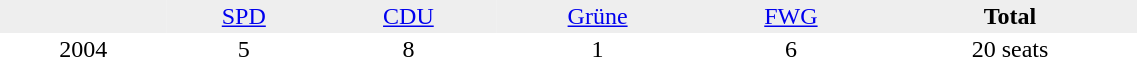<table border="0" cellpadding="2" cellspacing="0" width="60%">
<tr bgcolor="#eeeeee" align="center">
<td></td>
<td><a href='#'>SPD</a></td>
<td><a href='#'>CDU</a></td>
<td><a href='#'>Grüne</a></td>
<td><a href='#'>FWG</a></td>
<td><strong>Total</strong></td>
</tr>
<tr align="center">
<td>2004</td>
<td>5</td>
<td>8</td>
<td>1</td>
<td>6</td>
<td>20 seats</td>
</tr>
</table>
